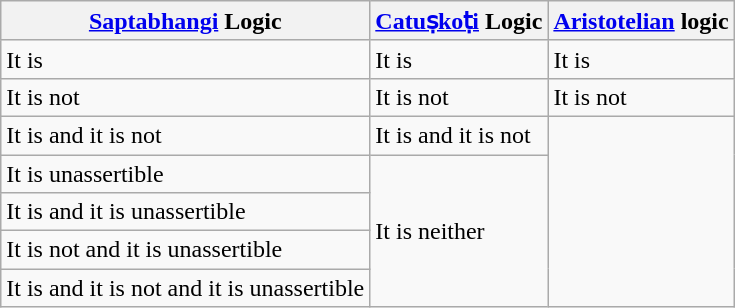<table class="wikitable">
<tr>
<th><a href='#'>Saptabhangi</a> Logic</th>
<th><a href='#'>Catuṣkoṭi</a> Logic</th>
<th><a href='#'>Aristotelian</a> logic</th>
</tr>
<tr>
<td>It is<br></td>
<td>It is</td>
<td>It is</td>
</tr>
<tr>
<td>It is not<br></td>
<td>It is not</td>
<td>It is not</td>
</tr>
<tr>
<td>It is and it is not<br></td>
<td>It is and it is not</td>
<td rowspan="5"></td>
</tr>
<tr>
<td>It is unassertible<br></td>
<td rowspan="4">It is neither<br></td>
</tr>
<tr>
<td>It is and it is unassertible<br></td>
</tr>
<tr>
<td>It is not and it is unassertible<br></td>
</tr>
<tr>
<td>It is and it is not and it is unassertible<br></td>
</tr>
</table>
